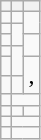<table class="wikitable" style="text-align: center;">
<tr>
<th></th>
<th></th>
<th></th>
</tr>
<tr>
<td></td>
<td></td>
<td rowspan="2"></td>
</tr>
<tr>
<td></td>
<td rowspan="2"></td>
</tr>
<tr>
<td></td>
<td rowspan="2"></td>
</tr>
<tr>
<td></td>
<td rowspan="2"></td>
</tr>
<tr>
<td></td>
<td rowspan="2">, </td>
</tr>
<tr>
<td></td>
<td></td>
</tr>
<tr>
<td></td>
<td colspan="2"></td>
</tr>
<tr>
<td></td>
<td></td>
<td></td>
</tr>
<tr>
<td></td>
<td colspan="2"></td>
</tr>
<tr>
<td></td>
<td colspan="2"></td>
</tr>
</table>
